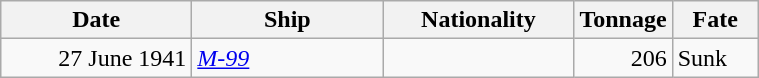<table class="wikitable sortable">
<tr>
<th width="120px">Date</th>
<th width="120px">Ship</th>
<th width="120px">Nationality</th>
<th width="25px">Tonnage</th>
<th width="50px">Fate</th>
</tr>
<tr>
<td align="right">27 June 1941</td>
<td align="left"><a href='#'><em>M-99</em></a></td>
<td align="left"></td>
<td align="right">206</td>
<td align="left">Sunk</td>
</tr>
</table>
